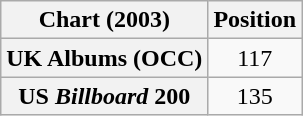<table class="wikitable plainrowheaders" style="text-align:center">
<tr>
<th scope="col">Chart (2003)</th>
<th scope="col">Position</th>
</tr>
<tr>
<th scope="row">UK Albums (OCC)</th>
<td>117</td>
</tr>
<tr>
<th scope="row">US <em>Billboard</em> 200</th>
<td>135</td>
</tr>
</table>
